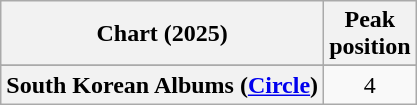<table class="wikitable sortable plainrowheaders" style="text-align:center">
<tr>
<th scope="col">Chart (2025)</th>
<th scope="col">Peak<br>position</th>
</tr>
<tr>
</tr>
<tr>
<th scope="row">South Korean Albums (<a href='#'>Circle</a>)</th>
<td>4</td>
</tr>
</table>
